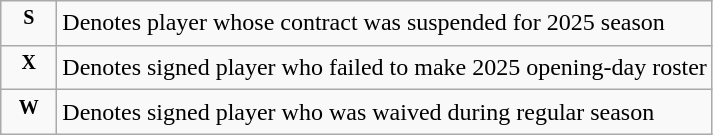<table class="wikitable">
<tr>
<td style="width:30px; text-align: center"><sup><strong>S</strong></sup></td>
<td>Denotes player whose contract was suspended for 2025 season</td>
</tr>
<tr>
<td style="width:30px; text-align: center"><sup><strong>X</strong></sup></td>
<td>Denotes signed player who failed to make 2025 opening-day roster</td>
</tr>
<tr>
<td style="width:30px; text-align: center"><sup><strong>W</strong></sup></td>
<td>Denotes signed player who was waived during regular season</td>
</tr>
</table>
